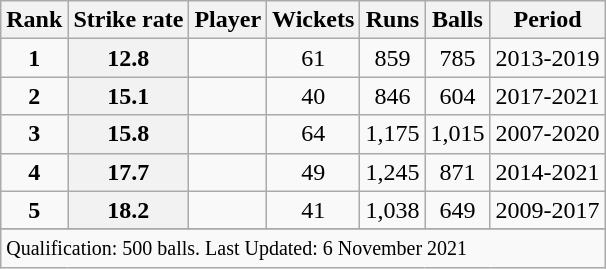<table class="wikitable plainrowheaders sortable">
<tr>
<th scope=col>Rank</th>
<th scope=col>Strike rate</th>
<th scope=col>Player</th>
<th scope=col>Wickets</th>
<th scope=col>Runs</th>
<th scope=col>Balls</th>
<th scope=col>Period</th>
</tr>
<tr>
<td align=center><strong>1</strong></td>
<th scope=row style=text-align:center;>12.8</th>
<td></td>
<td align=center>61</td>
<td align=center>859</td>
<td align=center>785</td>
<td>2013-2019</td>
</tr>
<tr>
<td align=center><strong>2</strong></td>
<th scope=row style=text-align:center;>15.1</th>
<td> </td>
<td align=center>40</td>
<td align=center>846</td>
<td align=center>604</td>
<td>2017-2021</td>
</tr>
<tr>
<td align=center><strong>3</strong></td>
<th scope=row style=text-align:center;>15.8</th>
<td></td>
<td align=center>64</td>
<td align=center>1,175</td>
<td align=center>1,015</td>
<td>2007-2020</td>
</tr>
<tr>
<td align=center><strong>4</strong></td>
<th scope=row style=text-align:center;>17.7</th>
<td> </td>
<td align=center>49</td>
<td align=center>1,245</td>
<td align=center>871</td>
<td>2014-2021</td>
</tr>
<tr>
<td align=center><strong>5</strong></td>
<th scope=row style=text-align:center;>18.2</th>
<td></td>
<td align=center>41</td>
<td align=center>1,038</td>
<td align=center>649</td>
<td>2009-2017</td>
</tr>
<tr>
</tr>
<tr class=sortbottom>
<td colspan=7><small>Qualification: 500 balls. Last Updated: 6 November 2021</small></td>
</tr>
</table>
